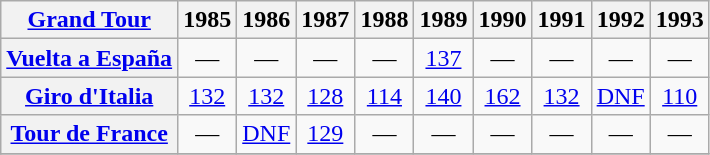<table class="wikitable plainrowheaders">
<tr>
<th scope="col"><a href='#'>Grand Tour</a></th>
<th scope="col">1985</th>
<th scope="col">1986</th>
<th scope="col">1987</th>
<th scope="col">1988</th>
<th scope="col">1989</th>
<th scope="col">1990</th>
<th scope="col">1991</th>
<th scope="col">1992</th>
<th scope="col">1993</th>
</tr>
<tr>
<th scope="row"> <a href='#'>Vuelta a España</a></th>
<td style="text-align:center;">—</td>
<td style="text-align:center;">—</td>
<td style="text-align:center;">—</td>
<td style="text-align:center;">—</td>
<td style="text-align:center;"><a href='#'>137</a></td>
<td style="text-align:center;">—</td>
<td style="text-align:center;">—</td>
<td style="text-align:center;">—</td>
<td style="text-align:center;">—</td>
</tr>
<tr>
<th scope="row"> <a href='#'>Giro d'Italia</a></th>
<td style="text-align:center;"><a href='#'>132</a></td>
<td style="text-align:center;"><a href='#'>132</a></td>
<td style="text-align:center;"><a href='#'>128</a></td>
<td style="text-align:center;"><a href='#'>114</a></td>
<td style="text-align:center;"><a href='#'>140</a></td>
<td style="text-align:center;"><a href='#'>162</a></td>
<td style="text-align:center;"><a href='#'>132</a></td>
<td style="text-align:center;"><a href='#'>DNF</a></td>
<td style="text-align:center;"><a href='#'>110</a></td>
</tr>
<tr>
<th scope="row"> <a href='#'>Tour de France</a></th>
<td style="text-align:center;">—</td>
<td style="text-align:center;"><a href='#'>DNF</a></td>
<td style="text-align:center;"><a href='#'>129</a></td>
<td style="text-align:center;">—</td>
<td style="text-align:center;">—</td>
<td style="text-align:center;">—</td>
<td style="text-align:center;">—</td>
<td style="text-align:center;">—</td>
<td style="text-align:center;">—</td>
</tr>
<tr>
</tr>
</table>
